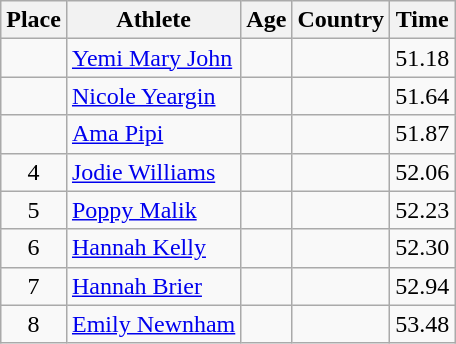<table class="wikitable mw-datatable sortable">
<tr>
<th>Place</th>
<th>Athlete</th>
<th>Age</th>
<th>Country</th>
<th>Time</th>
</tr>
<tr>
<td align=center></td>
<td><a href='#'>Yemi Mary John</a></td>
<td></td>
<td></td>
<td>51.18</td>
</tr>
<tr>
<td align=center></td>
<td><a href='#'>Nicole Yeargin</a></td>
<td></td>
<td></td>
<td>51.64</td>
</tr>
<tr>
<td align=center></td>
<td><a href='#'>Ama Pipi</a></td>
<td></td>
<td></td>
<td>51.87</td>
</tr>
<tr>
<td align=center>4</td>
<td><a href='#'>Jodie Williams</a></td>
<td></td>
<td></td>
<td>52.06</td>
</tr>
<tr>
<td align=center>5</td>
<td><a href='#'>Poppy Malik</a></td>
<td></td>
<td></td>
<td>52.23</td>
</tr>
<tr>
<td align=center>6</td>
<td><a href='#'>Hannah Kelly</a></td>
<td></td>
<td></td>
<td>52.30</td>
</tr>
<tr>
<td align=center>7</td>
<td><a href='#'>Hannah Brier</a></td>
<td></td>
<td></td>
<td>52.94</td>
</tr>
<tr>
<td align=center>8</td>
<td><a href='#'>Emily Newnham</a></td>
<td></td>
<td></td>
<td>53.48</td>
</tr>
</table>
